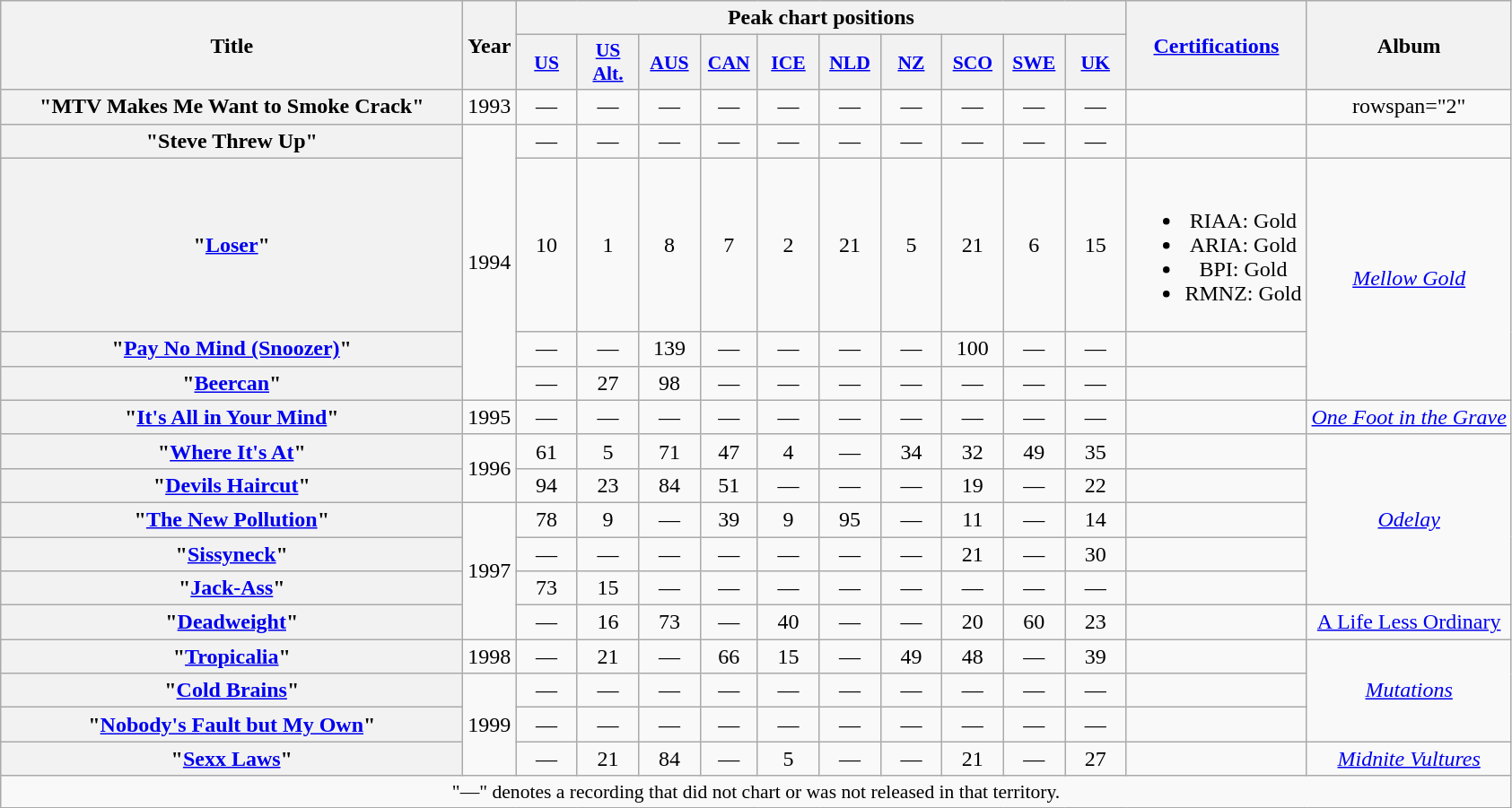<table class="wikitable plainrowheaders" style="text-align:center">
<tr>
<th scope="col" rowspan="2" style="width:21em;">Title</th>
<th scope="col" rowspan="2">Year</th>
<th scope="col" colspan="10">Peak chart positions</th>
<th scope="col" rowspan="2"><a href='#'>Certifications</a></th>
<th scope="col" rowspan="2">Album</th>
</tr>
<tr>
<th scope="col" style="width:2.7em;font-size:90%;"><a href='#'>US</a><br></th>
<th scope="col" style="width:2.7em;font-size:90%;"><a href='#'>US<br>Alt.</a><br></th>
<th scope="col" style="width:2.7em;font-size:90%;"><a href='#'>AUS</a><br></th>
<th scope="col" style="width:2.5em;font-size:90%;"><a href='#'>CAN</a><br></th>
<th scope="col" style="width:2.7em;font-size:90%;"><a href='#'>ICE</a><br></th>
<th scope="col" style="width:2.7em;font-size:90%;"><a href='#'>NLD</a><br></th>
<th scope="col" style="width:2.7em;font-size:90%;"><a href='#'>NZ</a><br></th>
<th scope="col" style="width:2.7em;font-size:90%;"><a href='#'>SCO</a><br></th>
<th scope="col" style="width:2.7em;font-size:90%;"><a href='#'>SWE</a><br></th>
<th scope="col" style="width:2.7em;font-size:90%;"><a href='#'>UK</a><br></th>
</tr>
<tr>
<th scope="row">"MTV Makes Me Want to Smoke Crack"</th>
<td>1993</td>
<td>—</td>
<td>—</td>
<td>—</td>
<td>—</td>
<td>—</td>
<td>—</td>
<td>—</td>
<td>—</td>
<td>—</td>
<td>—</td>
<td></td>
<td>rowspan="2" </td>
</tr>
<tr>
<th scope="row">"Steve Threw Up"</th>
<td rowspan="4">1994</td>
<td>—</td>
<td>—</td>
<td>—</td>
<td>—</td>
<td>—</td>
<td>—</td>
<td>—</td>
<td>—</td>
<td>—</td>
<td>—</td>
<td></td>
</tr>
<tr>
<th scope="row">"<a href='#'>Loser</a>"</th>
<td>10</td>
<td>1</td>
<td>8</td>
<td>7</td>
<td>2</td>
<td>21</td>
<td>5</td>
<td>21</td>
<td>6</td>
<td>15</td>
<td><br><ul><li>RIAA: Gold</li><li>ARIA: Gold</li><li>BPI: Gold</li><li>RMNZ: Gold</li></ul></td>
<td rowspan="3"><em><a href='#'>Mellow Gold</a></em></td>
</tr>
<tr>
<th scope="row">"<a href='#'>Pay No Mind (Snoozer)</a>"</th>
<td>—</td>
<td>—</td>
<td>139</td>
<td>—</td>
<td>—</td>
<td>—</td>
<td>—</td>
<td>100</td>
<td>—</td>
<td>—</td>
<td></td>
</tr>
<tr>
<th scope="row">"<a href='#'>Beercan</a>"</th>
<td>—</td>
<td>27</td>
<td>98</td>
<td>—</td>
<td>—</td>
<td>—</td>
<td>—</td>
<td>—</td>
<td>—</td>
<td>—</td>
<td></td>
</tr>
<tr>
<th scope="row">"<a href='#'>It's All in Your Mind</a>"</th>
<td>1995</td>
<td>—</td>
<td>—</td>
<td>—</td>
<td>—</td>
<td>—</td>
<td>—</td>
<td>—</td>
<td>—</td>
<td>—</td>
<td>—</td>
<td></td>
<td><em><a href='#'>One Foot in the Grave</a></em></td>
</tr>
<tr>
<th scope="row">"<a href='#'>Where It's At</a>"</th>
<td rowspan="2">1996</td>
<td>61</td>
<td>5</td>
<td>71</td>
<td>47</td>
<td>4</td>
<td>—</td>
<td>34</td>
<td>32</td>
<td>49</td>
<td>35</td>
<td></td>
<td rowspan="5"><em><a href='#'>Odelay</a></em></td>
</tr>
<tr>
<th scope="row">"<a href='#'>Devils Haircut</a>"</th>
<td>94</td>
<td>23</td>
<td>84</td>
<td>51</td>
<td>—</td>
<td>—</td>
<td>—</td>
<td>19</td>
<td>—</td>
<td>22</td>
<td></td>
</tr>
<tr>
<th scope="row">"<a href='#'>The New Pollution</a>"</th>
<td rowspan="4">1997</td>
<td>78</td>
<td>9</td>
<td>—</td>
<td>39</td>
<td>9</td>
<td>95</td>
<td>—</td>
<td>11</td>
<td>—</td>
<td>14</td>
<td></td>
</tr>
<tr>
<th scope="row">"<a href='#'>Sissyneck</a>"</th>
<td>—</td>
<td>—</td>
<td>—</td>
<td>—</td>
<td>—</td>
<td>—</td>
<td>—</td>
<td>21</td>
<td>—</td>
<td>30</td>
<td></td>
</tr>
<tr>
<th scope="row">"<a href='#'>Jack-Ass</a>"</th>
<td>73</td>
<td>15</td>
<td>—</td>
<td>—</td>
<td>—</td>
<td>—</td>
<td>—</td>
<td>—</td>
<td>—</td>
<td>—</td>
<td></td>
</tr>
<tr>
<th scope="row">"<a href='#'>Deadweight</a>"</th>
<td>—</td>
<td>16</td>
<td>73</td>
<td>—</td>
<td>40</td>
<td>—</td>
<td>—</td>
<td>20</td>
<td>60</td>
<td>23</td>
<td></td>
<td><a href='#'>A Life Less Ordinary</a></td>
</tr>
<tr>
<th scope="row">"<a href='#'>Tropicalia</a>"</th>
<td>1998</td>
<td>—</td>
<td>21</td>
<td>—</td>
<td>66</td>
<td>15</td>
<td>—</td>
<td>49</td>
<td>48</td>
<td>—</td>
<td>39</td>
<td></td>
<td rowspan="3"><em><a href='#'>Mutations</a></em></td>
</tr>
<tr>
<th scope="row">"<a href='#'>Cold Brains</a>"</th>
<td rowspan="3">1999</td>
<td>—</td>
<td>—</td>
<td>—</td>
<td>—</td>
<td>—</td>
<td>—</td>
<td>—</td>
<td>—</td>
<td>—</td>
<td>—</td>
<td></td>
</tr>
<tr>
<th scope="row">"<a href='#'>Nobody's Fault but My Own</a>"</th>
<td>—</td>
<td>—</td>
<td>—</td>
<td>—</td>
<td>—</td>
<td>—</td>
<td>—</td>
<td>—</td>
<td>—</td>
<td>—</td>
<td></td>
</tr>
<tr>
<th scope="row">"<a href='#'>Sexx Laws</a>"</th>
<td>—</td>
<td>21</td>
<td>84</td>
<td>—</td>
<td>5</td>
<td>—</td>
<td>—</td>
<td>21</td>
<td>—</td>
<td>27</td>
<td></td>
<td><em><a href='#'>Midnite Vultures</a></em></td>
</tr>
<tr>
<td colspan="14" style="font-size:90%">"—" denotes a recording that did not chart or was not released in that territory.</td>
</tr>
</table>
